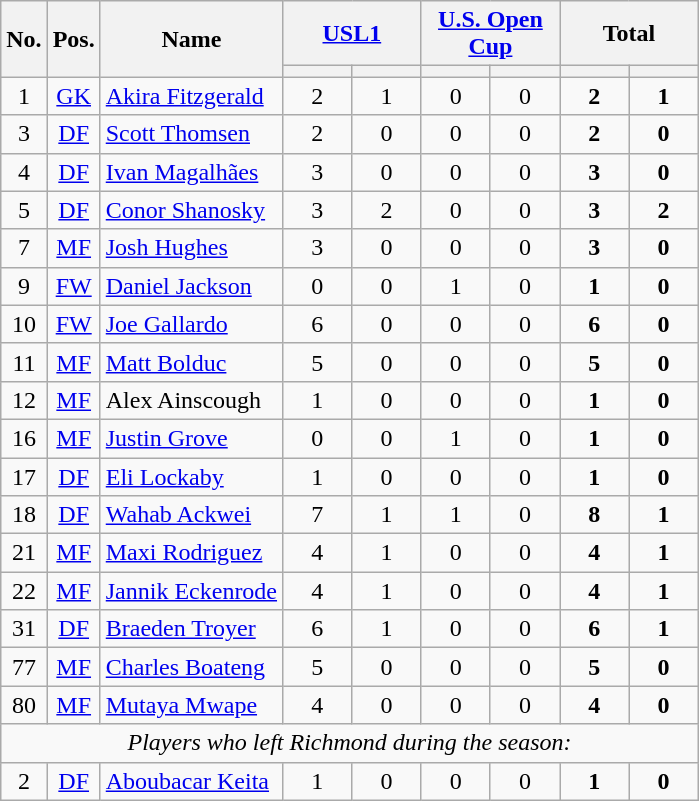<table class="wikitable sortable" style="text-align: center;">
<tr>
<th rowspan=2>No.</th>
<th rowspan=2>Pos.</th>
<th rowspan=2>Name</th>
<th colspan=2 style="width:85px;"><a href='#'>USL1</a></th>
<th colspan=2 style="width:85px;"><a href='#'>U.S. Open Cup</a></th>
<th colspan=2 style="width:85px;"><strong>Total</strong></th>
</tr>
<tr>
<th></th>
<th></th>
<th></th>
<th></th>
<th></th>
<th></th>
</tr>
<tr>
<td>1</td>
<td><a href='#'>GK</a></td>
<td align=left> <a href='#'>Akira Fitzgerald</a></td>
<td>2</td>
<td>1</td>
<td>0</td>
<td>0</td>
<td><strong>2</strong></td>
<td><strong>1</strong></td>
</tr>
<tr>
<td>3</td>
<td><a href='#'>DF</a></td>
<td align=left> <a href='#'>Scott Thomsen</a></td>
<td>2</td>
<td>0</td>
<td>0</td>
<td>0</td>
<td><strong>2</strong></td>
<td><strong>0</strong></td>
</tr>
<tr>
<td>4</td>
<td><a href='#'>DF</a></td>
<td align=left> <a href='#'>Ivan Magalhães</a></td>
<td>3</td>
<td>0</td>
<td>0</td>
<td>0</td>
<td><strong>3</strong></td>
<td><strong>0</strong></td>
</tr>
<tr>
<td>5</td>
<td><a href='#'>DF</a></td>
<td align=left> <a href='#'>Conor Shanosky</a></td>
<td>3</td>
<td>2</td>
<td>0</td>
<td>0</td>
<td><strong>3</strong></td>
<td><strong>2</strong></td>
</tr>
<tr>
<td>7</td>
<td><a href='#'>MF</a></td>
<td align=left> <a href='#'>Josh Hughes</a></td>
<td>3</td>
<td>0</td>
<td>0</td>
<td>0</td>
<td><strong>3</strong></td>
<td><strong>0</strong></td>
</tr>
<tr>
<td>9</td>
<td><a href='#'>FW</a></td>
<td align=left> <a href='#'>Daniel Jackson</a></td>
<td>0</td>
<td>0</td>
<td>1</td>
<td>0</td>
<td><strong>1</strong></td>
<td><strong>0</strong></td>
</tr>
<tr>
<td>10</td>
<td><a href='#'>FW</a></td>
<td align=left> <a href='#'>Joe Gallardo</a></td>
<td>6</td>
<td>0</td>
<td>0</td>
<td>0</td>
<td><strong>6</strong></td>
<td><strong>0</strong></td>
</tr>
<tr>
<td>11</td>
<td><a href='#'>MF</a></td>
<td align=left> <a href='#'>Matt Bolduc</a></td>
<td>5</td>
<td>0</td>
<td>0</td>
<td>0</td>
<td><strong>5</strong></td>
<td><strong>0</strong></td>
</tr>
<tr>
<td>12</td>
<td><a href='#'>MF</a></td>
<td align=left> Alex Ainscough</td>
<td>1</td>
<td>0</td>
<td>0</td>
<td>0</td>
<td><strong>1</strong></td>
<td><strong>0</strong></td>
</tr>
<tr>
<td>16</td>
<td><a href='#'>MF</a></td>
<td align=left> <a href='#'>Justin Grove</a></td>
<td>0</td>
<td>0</td>
<td>1</td>
<td>0</td>
<td><strong>1</strong></td>
<td><strong>0</strong></td>
</tr>
<tr>
<td>17</td>
<td><a href='#'>DF</a></td>
<td align=left> <a href='#'>Eli Lockaby</a></td>
<td>1</td>
<td>0</td>
<td>0</td>
<td>0</td>
<td><strong>1</strong></td>
<td><strong>0</strong></td>
</tr>
<tr>
<td>18</td>
<td><a href='#'>DF</a></td>
<td align=left> <a href='#'>Wahab Ackwei</a></td>
<td>7</td>
<td>1</td>
<td>1</td>
<td>0</td>
<td><strong>8</strong></td>
<td><strong>1</strong></td>
</tr>
<tr>
<td>21</td>
<td><a href='#'>MF</a></td>
<td align=left> <a href='#'>Maxi Rodriguez</a></td>
<td>4</td>
<td>1</td>
<td>0</td>
<td>0</td>
<td><strong>4</strong></td>
<td><strong>1</strong></td>
</tr>
<tr>
<td>22</td>
<td><a href='#'>MF</a></td>
<td align=left> <a href='#'>Jannik Eckenrode</a></td>
<td>4</td>
<td>1</td>
<td>0</td>
<td>0</td>
<td><strong>4</strong></td>
<td><strong>1</strong></td>
</tr>
<tr>
<td>31</td>
<td><a href='#'>DF</a></td>
<td align=left> <a href='#'>Braeden Troyer</a></td>
<td>6</td>
<td>1</td>
<td>0</td>
<td>0</td>
<td><strong>6</strong></td>
<td><strong>1</strong></td>
</tr>
<tr>
<td>77</td>
<td><a href='#'>MF</a></td>
<td align=left> <a href='#'>Charles Boateng</a></td>
<td>5</td>
<td>0</td>
<td>0</td>
<td>0</td>
<td><strong>5</strong></td>
<td><strong>0</strong></td>
</tr>
<tr>
<td>80</td>
<td><a href='#'>MF</a></td>
<td align=left> <a href='#'>Mutaya Mwape</a></td>
<td>4</td>
<td>0</td>
<td>0</td>
<td>0</td>
<td><strong>4</strong></td>
<td><strong>0</strong></td>
</tr>
<tr>
<td colspan=9><em>Players who left Richmond during the season:</em></td>
</tr>
<tr>
<td>2</td>
<td><a href='#'>DF</a></td>
<td align=left> <a href='#'>Aboubacar Keita</a></td>
<td>1</td>
<td>0</td>
<td>0</td>
<td>0</td>
<td><strong>1</strong></td>
<td><strong>0</strong></td>
</tr>
</table>
